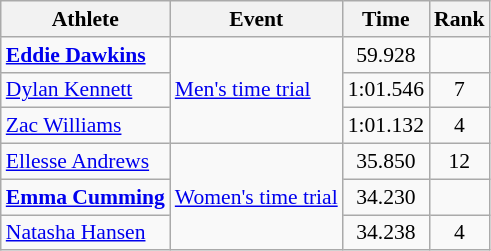<table class="wikitable" style="font-size:90%;">
<tr>
<th>Athlete</th>
<th>Event</th>
<th>Time</th>
<th>Rank</th>
</tr>
<tr align=center>
<td align=left><strong><a href='#'>Eddie Dawkins</a></strong></td>
<td align=left rowspan=3><a href='#'>Men's time trial</a></td>
<td>59.928</td>
<td></td>
</tr>
<tr align=center>
<td align=left><a href='#'>Dylan Kennett</a></td>
<td>1:01.546</td>
<td>7</td>
</tr>
<tr align=center>
<td align=left><a href='#'>Zac Williams</a></td>
<td>1:01.132</td>
<td>4</td>
</tr>
<tr align=center>
<td align=left><a href='#'>Ellesse Andrews</a></td>
<td align=left rowspan=3><a href='#'>Women's time trial</a></td>
<td>35.850</td>
<td>12</td>
</tr>
<tr align=center>
<td align=left><strong><a href='#'>Emma Cumming</a></strong></td>
<td>34.230</td>
<td></td>
</tr>
<tr align=center>
<td align=left><a href='#'>Natasha Hansen</a></td>
<td>34.238</td>
<td>4</td>
</tr>
</table>
